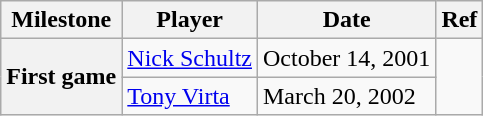<table class="wikitable">
<tr>
<th scope="col">Milestone</th>
<th scope="col">Player</th>
<th scope="col">Date</th>
<th scope="col">Ref</th>
</tr>
<tr>
<th rowspan=2>First game</th>
<td><a href='#'>Nick Schultz</a></td>
<td>October 14, 2001</td>
<td rowspan=2></td>
</tr>
<tr>
<td><a href='#'>Tony Virta</a></td>
<td>March 20, 2002</td>
</tr>
</table>
